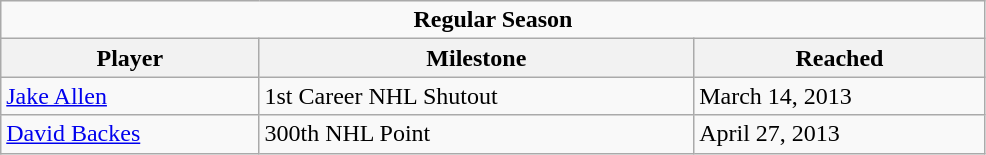<table class="wikitable" width="52%">
<tr>
<td colspan="10" align="center"><strong>Regular Season</strong></td>
</tr>
<tr>
<th>Player</th>
<th>Milestone</th>
<th>Reached</th>
</tr>
<tr>
<td><a href='#'>Jake Allen</a></td>
<td>1st Career NHL Shutout</td>
<td>March 14, 2013</td>
</tr>
<tr>
<td><a href='#'>David Backes</a></td>
<td>300th NHL Point</td>
<td>April 27, 2013</td>
</tr>
</table>
